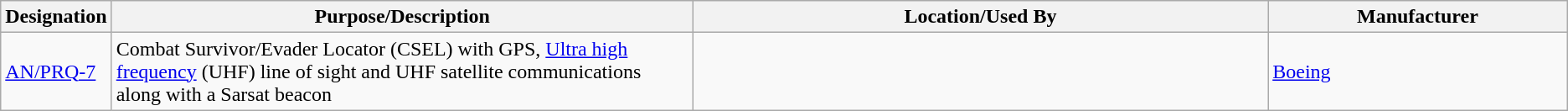<table class="wikitable sortable">
<tr>
<th scope="col">Designation</th>
<th scope="col" style="width: 500px;">Purpose/Description</th>
<th scope="col" style="width: 500px;">Location/Used By</th>
<th scope="col" style="width: 250px;">Manufacturer</th>
</tr>
<tr>
<td><a href='#'>AN/PRQ-7</a></td>
<td>Combat Survivor/Evader Locator (CSEL) with GPS, <a href='#'>Ultra high frequency</a> (UHF) line of sight and UHF satellite communications along with a Sarsat beacon</td>
<td></td>
<td><a href='#'>Boeing</a></td>
</tr>
</table>
